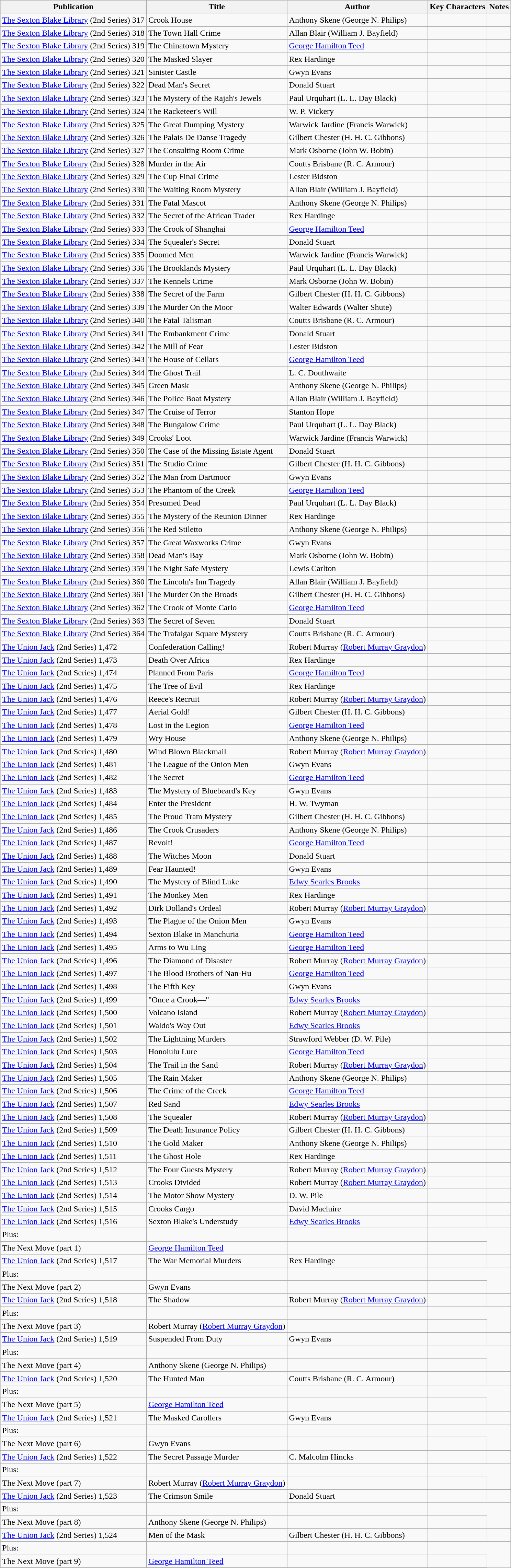<table class="wikitable">
<tr>
<th>Publication</th>
<th>Title</th>
<th>Author</th>
<th>Key Characters</th>
<th>Notes</th>
</tr>
<tr>
<td><a href='#'>The Sexton Blake Library</a> (2nd Series) 317</td>
<td>Crook House</td>
<td>Anthony Skene (George N. Philips)</td>
<td></td>
<td></td>
</tr>
<tr>
<td><a href='#'>The Sexton Blake Library</a> (2nd Series) 318</td>
<td>The Town Hall Crime</td>
<td>Allan Blair (William J. Bayfield)</td>
<td></td>
<td></td>
</tr>
<tr>
<td><a href='#'>The Sexton Blake Library</a> (2nd Series) 319</td>
<td>The Chinatown Mystery</td>
<td><a href='#'>George Hamilton Teed</a></td>
<td></td>
<td></td>
</tr>
<tr>
<td><a href='#'>The Sexton Blake Library</a> (2nd Series) 320</td>
<td>The Masked Slayer</td>
<td>Rex Hardinge</td>
<td></td>
<td></td>
</tr>
<tr>
<td><a href='#'>The Sexton Blake Library</a> (2nd Series) 321</td>
<td>Sinister Castle</td>
<td>Gwyn Evans</td>
<td></td>
<td></td>
</tr>
<tr>
<td><a href='#'>The Sexton Blake Library</a> (2nd Series) 322</td>
<td>Dead Man's Secret</td>
<td>Donald Stuart</td>
<td></td>
<td></td>
</tr>
<tr>
<td><a href='#'>The Sexton Blake Library</a> (2nd Series) 323</td>
<td>The Mystery of the Rajah's Jewels</td>
<td>Paul Urquhart (L. L. Day Black)</td>
<td></td>
<td></td>
</tr>
<tr>
<td><a href='#'>The Sexton Blake Library</a> (2nd Series) 324</td>
<td>The Racketeer's Will</td>
<td>W. P. Vickery</td>
<td></td>
<td></td>
</tr>
<tr>
<td><a href='#'>The Sexton Blake Library</a> (2nd Series) 325</td>
<td>The Great Dumping Mystery</td>
<td>Warwick Jardine (Francis Warwick)</td>
<td></td>
<td></td>
</tr>
<tr>
<td><a href='#'>The Sexton Blake Library</a> (2nd Series) 326</td>
<td>The Palais De Danse Tragedy</td>
<td>Gilbert Chester (H. H. C. Gibbons)</td>
<td></td>
<td></td>
</tr>
<tr>
<td><a href='#'>The Sexton Blake Library</a> (2nd Series) 327</td>
<td>The Consulting Room Crime</td>
<td>Mark Osborne (John W. Bobin)</td>
<td></td>
<td></td>
</tr>
<tr>
<td><a href='#'>The Sexton Blake Library</a> (2nd Series) 328</td>
<td>Murder in the Air</td>
<td>Coutts Brisbane (R. C. Armour)</td>
<td></td>
<td></td>
</tr>
<tr>
<td><a href='#'>The Sexton Blake Library</a> (2nd Series) 329</td>
<td>The Cup Final Crime</td>
<td>Lester Bidston</td>
<td></td>
<td></td>
</tr>
<tr>
<td><a href='#'>The Sexton Blake Library</a> (2nd Series) 330</td>
<td>The Waiting Room Mystery</td>
<td>Allan Blair (William J. Bayfield)</td>
<td></td>
<td></td>
</tr>
<tr>
<td><a href='#'>The Sexton Blake Library</a> (2nd Series) 331</td>
<td>The Fatal Mascot</td>
<td>Anthony Skene (George N. Philips)</td>
<td></td>
<td></td>
</tr>
<tr>
<td><a href='#'>The Sexton Blake Library</a> (2nd Series) 332</td>
<td>The Secret of the African Trader</td>
<td>Rex Hardinge</td>
<td></td>
<td></td>
</tr>
<tr>
<td><a href='#'>The Sexton Blake Library</a> (2nd Series) 333</td>
<td>The Crook of Shanghai</td>
<td><a href='#'>George Hamilton Teed</a></td>
<td></td>
<td></td>
</tr>
<tr>
<td><a href='#'>The Sexton Blake Library</a> (2nd Series) 334</td>
<td>The Squealer's Secret</td>
<td>Donald Stuart</td>
<td></td>
<td></td>
</tr>
<tr>
<td><a href='#'>The Sexton Blake Library</a> (2nd Series) 335</td>
<td>Doomed Men</td>
<td>Warwick Jardine (Francis Warwick)</td>
<td></td>
<td></td>
</tr>
<tr>
<td><a href='#'>The Sexton Blake Library</a> (2nd Series) 336</td>
<td>The Brooklands Mystery</td>
<td>Paul Urquhart (L. L. Day Black)</td>
<td></td>
<td></td>
</tr>
<tr>
<td><a href='#'>The Sexton Blake Library</a> (2nd Series) 337</td>
<td>The Kennels Crime</td>
<td>Mark Osborne (John W. Bobin)</td>
<td></td>
<td></td>
</tr>
<tr>
<td><a href='#'>The Sexton Blake Library</a> (2nd Series) 338</td>
<td>The Secret of the Farm</td>
<td>Gilbert Chester (H. H. C. Gibbons)</td>
<td></td>
<td></td>
</tr>
<tr>
<td><a href='#'>The Sexton Blake Library</a> (2nd Series) 339</td>
<td>The Murder On the Moor</td>
<td>Walter Edwards (Walter Shute)</td>
<td></td>
<td></td>
</tr>
<tr>
<td><a href='#'>The Sexton Blake Library</a> (2nd Series) 340</td>
<td>The Fatal Talisman</td>
<td>Coutts Brisbane (R. C. Armour)</td>
<td></td>
<td></td>
</tr>
<tr>
<td><a href='#'>The Sexton Blake Library</a> (2nd Series) 341</td>
<td>The Embankment Crime</td>
<td>Donald Stuart</td>
<td></td>
<td></td>
</tr>
<tr>
<td><a href='#'>The Sexton Blake Library</a> (2nd Series) 342</td>
<td>The Mill of Fear</td>
<td>Lester Bidston</td>
<td></td>
<td></td>
</tr>
<tr>
<td><a href='#'>The Sexton Blake Library</a> (2nd Series) 343</td>
<td>The House of Cellars</td>
<td><a href='#'>George Hamilton Teed</a></td>
<td></td>
<td></td>
</tr>
<tr>
<td><a href='#'>The Sexton Blake Library</a> (2nd Series) 344</td>
<td>The Ghost Trail</td>
<td>L. C. Douthwaite</td>
<td></td>
<td></td>
</tr>
<tr>
<td><a href='#'>The Sexton Blake Library</a> (2nd Series) 345</td>
<td>Green Mask</td>
<td>Anthony Skene (George N. Philips)</td>
<td></td>
<td></td>
</tr>
<tr>
<td><a href='#'>The Sexton Blake Library</a> (2nd Series) 346</td>
<td>The Police Boat Mystery</td>
<td>Allan Blair (William J. Bayfield)</td>
<td></td>
<td></td>
</tr>
<tr>
<td><a href='#'>The Sexton Blake Library</a> (2nd Series) 347</td>
<td>The Cruise of Terror</td>
<td>Stanton Hope</td>
<td></td>
<td></td>
</tr>
<tr>
<td><a href='#'>The Sexton Blake Library</a> (2nd Series) 348</td>
<td>The Bungalow Crime</td>
<td>Paul Urquhart (L. L. Day Black)</td>
<td></td>
<td></td>
</tr>
<tr>
<td><a href='#'>The Sexton Blake Library</a> (2nd Series) 349</td>
<td>Crooks' Loot</td>
<td>Warwick Jardine (Francis Warwick)</td>
<td></td>
<td></td>
</tr>
<tr>
<td><a href='#'>The Sexton Blake Library</a> (2nd Series) 350</td>
<td>The Case of the Missing Estate Agent</td>
<td>Donald Stuart</td>
<td></td>
<td></td>
</tr>
<tr>
<td><a href='#'>The Sexton Blake Library</a> (2nd Series) 351</td>
<td>The Studio Crime</td>
<td>Gilbert Chester (H. H. C. Gibbons)</td>
<td></td>
<td></td>
</tr>
<tr>
<td><a href='#'>The Sexton Blake Library</a> (2nd Series) 352</td>
<td>The Man from Dartmoor</td>
<td>Gwyn Evans</td>
<td></td>
<td></td>
</tr>
<tr>
<td><a href='#'>The Sexton Blake Library</a> (2nd Series) 353</td>
<td>The Phantom of the Creek</td>
<td><a href='#'>George Hamilton Teed</a></td>
<td></td>
<td></td>
</tr>
<tr>
<td><a href='#'>The Sexton Blake Library</a> (2nd Series) 354</td>
<td>Presumed Dead</td>
<td>Paul Urquhart (L. L. Day Black)</td>
<td></td>
<td></td>
</tr>
<tr>
<td><a href='#'>The Sexton Blake Library</a> (2nd Series) 355</td>
<td>The Mystery of the Reunion Dinner</td>
<td>Rex Hardinge</td>
<td></td>
<td></td>
</tr>
<tr>
<td><a href='#'>The Sexton Blake Library</a> (2nd Series) 356</td>
<td>The Red Stiletto</td>
<td>Anthony Skene (George N. Philips)</td>
<td></td>
<td></td>
</tr>
<tr>
<td><a href='#'>The Sexton Blake Library</a> (2nd Series) 357</td>
<td>The Great Waxworks Crime</td>
<td>Gwyn Evans</td>
<td></td>
<td></td>
</tr>
<tr>
<td><a href='#'>The Sexton Blake Library</a> (2nd Series) 358</td>
<td>Dead Man's Bay</td>
<td>Mark Osborne (John W. Bobin)</td>
<td></td>
<td></td>
</tr>
<tr>
<td><a href='#'>The Sexton Blake Library</a> (2nd Series) 359</td>
<td>The Night Safe Mystery</td>
<td>Lewis Carlton</td>
<td></td>
<td></td>
</tr>
<tr>
<td><a href='#'>The Sexton Blake Library</a> (2nd Series) 360</td>
<td>The Lincoln's Inn Tragedy</td>
<td>Allan Blair (William J. Bayfield)</td>
<td></td>
<td></td>
</tr>
<tr>
<td><a href='#'>The Sexton Blake Library</a> (2nd Series) 361</td>
<td>The Murder On the Broads</td>
<td>Gilbert Chester (H. H. C. Gibbons)</td>
<td></td>
<td></td>
</tr>
<tr>
<td><a href='#'>The Sexton Blake Library</a> (2nd Series) 362</td>
<td>The Crook of Monte Carlo</td>
<td><a href='#'>George Hamilton Teed</a></td>
<td></td>
<td></td>
</tr>
<tr>
<td><a href='#'>The Sexton Blake Library</a> (2nd Series) 363</td>
<td>The Secret of Seven</td>
<td>Donald Stuart</td>
<td></td>
<td></td>
</tr>
<tr>
<td><a href='#'>The Sexton Blake Library</a> (2nd Series) 364</td>
<td>The Trafalgar Square Mystery</td>
<td>Coutts Brisbane (R. C. Armour)</td>
<td></td>
<td></td>
</tr>
<tr>
<td><a href='#'>The Union Jack</a> (2nd Series) 1,472</td>
<td>Confederation Calling!</td>
<td>Robert Murray (<a href='#'>Robert Murray Graydon</a>)</td>
<td></td>
<td></td>
</tr>
<tr>
<td><a href='#'>The Union Jack</a> (2nd Series) 1,473</td>
<td>Death Over Africa</td>
<td>Rex Hardinge</td>
<td></td>
<td></td>
</tr>
<tr>
<td><a href='#'>The Union Jack</a> (2nd Series) 1,474</td>
<td>Planned From Paris</td>
<td><a href='#'>George Hamilton Teed</a></td>
<td></td>
<td></td>
</tr>
<tr>
<td><a href='#'>The Union Jack</a> (2nd Series) 1,475</td>
<td>The Tree of Evil</td>
<td>Rex Hardinge</td>
<td></td>
<td></td>
</tr>
<tr>
<td><a href='#'>The Union Jack</a> (2nd Series) 1,476</td>
<td>Reece's Recruit</td>
<td>Robert Murray (<a href='#'>Robert Murray Graydon</a>)</td>
<td></td>
<td></td>
</tr>
<tr>
<td><a href='#'>The Union Jack</a> (2nd Series) 1,477</td>
<td>Aerial Gold!</td>
<td>Gilbert Chester (H. H. C. Gibbons)</td>
<td></td>
<td></td>
</tr>
<tr>
<td><a href='#'>The Union Jack</a> (2nd Series) 1,478</td>
<td>Lost in the Legion</td>
<td><a href='#'>George Hamilton Teed</a></td>
<td></td>
<td></td>
</tr>
<tr>
<td><a href='#'>The Union Jack</a> (2nd Series) 1,479</td>
<td>Wry House</td>
<td>Anthony Skene (George N. Philips)</td>
<td></td>
<td></td>
</tr>
<tr>
<td><a href='#'>The Union Jack</a> (2nd Series) 1,480</td>
<td>Wind Blown Blackmail</td>
<td>Robert Murray (<a href='#'>Robert Murray Graydon</a>)</td>
<td></td>
<td></td>
</tr>
<tr>
<td><a href='#'>The Union Jack</a> (2nd Series) 1,481</td>
<td>The League of the Onion Men</td>
<td>Gwyn Evans</td>
<td></td>
<td></td>
</tr>
<tr>
<td><a href='#'>The Union Jack</a> (2nd Series) 1,482</td>
<td>The Secret</td>
<td><a href='#'>George Hamilton Teed</a></td>
<td></td>
<td></td>
</tr>
<tr>
<td><a href='#'>The Union Jack</a> (2nd Series) 1,483</td>
<td>The Mystery of Bluebeard's Key</td>
<td>Gwyn Evans</td>
<td></td>
<td></td>
</tr>
<tr>
<td><a href='#'>The Union Jack</a> (2nd Series) 1,484</td>
<td>Enter the President</td>
<td>H. W. Twyman</td>
<td></td>
<td></td>
</tr>
<tr>
<td><a href='#'>The Union Jack</a> (2nd Series) 1,485</td>
<td>The Proud Tram Mystery</td>
<td>Gilbert Chester (H. H. C. Gibbons)</td>
<td></td>
<td></td>
</tr>
<tr>
<td><a href='#'>The Union Jack</a> (2nd Series) 1,486</td>
<td>The Crook Crusaders</td>
<td>Anthony Skene (George N. Philips)</td>
<td></td>
<td></td>
</tr>
<tr>
<td><a href='#'>The Union Jack</a> (2nd Series) 1,487</td>
<td>Revolt!</td>
<td><a href='#'>George Hamilton Teed</a></td>
<td></td>
<td></td>
</tr>
<tr>
<td><a href='#'>The Union Jack</a> (2nd Series) 1,488</td>
<td>The Witches Moon</td>
<td>Donald Stuart</td>
<td></td>
<td></td>
</tr>
<tr>
<td><a href='#'>The Union Jack</a> (2nd Series) 1,489</td>
<td>Fear Haunted!</td>
<td>Gwyn Evans</td>
<td></td>
<td></td>
</tr>
<tr>
<td><a href='#'>The Union Jack</a> (2nd Series) 1,490</td>
<td>The Mystery of Blind Luke</td>
<td><a href='#'>Edwy Searles Brooks</a></td>
<td></td>
<td></td>
</tr>
<tr>
<td><a href='#'>The Union Jack</a> (2nd Series) 1,491</td>
<td>The Monkey Men</td>
<td>Rex Hardinge</td>
<td></td>
<td></td>
</tr>
<tr>
<td><a href='#'>The Union Jack</a> (2nd Series) 1,492</td>
<td>Dirk Dolland's Ordeal</td>
<td>Robert Murray (<a href='#'>Robert Murray Graydon</a>)</td>
<td></td>
<td></td>
</tr>
<tr>
<td><a href='#'>The Union Jack</a> (2nd Series) 1,493</td>
<td>The Plague of the Onion Men</td>
<td>Gwyn Evans</td>
<td></td>
<td></td>
</tr>
<tr>
<td><a href='#'>The Union Jack</a> (2nd Series) 1,494</td>
<td>Sexton Blake in Manchuria</td>
<td><a href='#'>George Hamilton Teed</a></td>
<td></td>
<td></td>
</tr>
<tr>
<td><a href='#'>The Union Jack</a> (2nd Series) 1,495</td>
<td>Arms to Wu Ling</td>
<td><a href='#'>George Hamilton Teed</a></td>
<td></td>
<td></td>
</tr>
<tr>
<td><a href='#'>The Union Jack</a> (2nd Series) 1,496</td>
<td>The Diamond of Disaster</td>
<td>Robert Murray (<a href='#'>Robert Murray Graydon</a>)</td>
<td></td>
<td></td>
</tr>
<tr>
<td><a href='#'>The Union Jack</a> (2nd Series) 1,497</td>
<td>The Blood Brothers of Nan-Hu</td>
<td><a href='#'>George Hamilton Teed</a></td>
<td></td>
<td></td>
</tr>
<tr>
<td><a href='#'>The Union Jack</a> (2nd Series) 1,498</td>
<td>The Fifth Key</td>
<td>Gwyn Evans</td>
<td></td>
<td></td>
</tr>
<tr>
<td><a href='#'>The Union Jack</a> (2nd Series) 1,499</td>
<td>"Once a Crook—"</td>
<td><a href='#'>Edwy Searles Brooks</a></td>
<td></td>
<td></td>
</tr>
<tr>
<td><a href='#'>The Union Jack</a> (2nd Series) 1,500</td>
<td>Volcano Island</td>
<td>Robert Murray (<a href='#'>Robert Murray Graydon</a>)</td>
<td></td>
<td></td>
</tr>
<tr>
<td><a href='#'>The Union Jack</a> (2nd Series) 1,501</td>
<td>Waldo's Way Out</td>
<td><a href='#'>Edwy Searles Brooks</a></td>
<td></td>
<td></td>
</tr>
<tr>
<td><a href='#'>The Union Jack</a> (2nd Series) 1,502</td>
<td>The Lightning Murders</td>
<td>Strawford Webber (D. W. Pile)</td>
<td></td>
<td></td>
</tr>
<tr>
<td><a href='#'>The Union Jack</a> (2nd Series) 1,503</td>
<td>Honolulu Lure</td>
<td><a href='#'>George Hamilton Teed</a></td>
<td></td>
<td></td>
</tr>
<tr>
<td><a href='#'>The Union Jack</a> (2nd Series) 1,504</td>
<td>The Trail in the Sand</td>
<td>Robert Murray (<a href='#'>Robert Murray Graydon</a>)</td>
<td></td>
<td></td>
</tr>
<tr>
<td><a href='#'>The Union Jack</a> (2nd Series) 1,505</td>
<td>The Rain Maker</td>
<td>Anthony Skene (George N. Philips)</td>
<td></td>
<td></td>
</tr>
<tr>
<td><a href='#'>The Union Jack</a> (2nd Series) 1,506</td>
<td>The Crime of the Creek</td>
<td><a href='#'>George Hamilton Teed</a></td>
<td></td>
<td></td>
</tr>
<tr>
<td><a href='#'>The Union Jack</a> (2nd Series) 1,507</td>
<td>Red Sand</td>
<td><a href='#'>Edwy Searles Brooks</a></td>
<td></td>
<td></td>
</tr>
<tr>
<td><a href='#'>The Union Jack</a> (2nd Series) 1,508</td>
<td>The Squealer</td>
<td>Robert Murray (<a href='#'>Robert Murray Graydon</a>)</td>
<td></td>
<td></td>
</tr>
<tr>
<td><a href='#'>The Union Jack</a> (2nd Series) 1,509</td>
<td>The Death Insurance Policy</td>
<td>Gilbert Chester (H. H. C. Gibbons)</td>
<td></td>
<td></td>
</tr>
<tr>
<td><a href='#'>The Union Jack</a> (2nd Series) 1,510</td>
<td>The Gold Maker</td>
<td>Anthony Skene (George N. Philips)</td>
<td></td>
<td></td>
</tr>
<tr>
<td><a href='#'>The Union Jack</a> (2nd Series) 1,511</td>
<td>The Ghost Hole</td>
<td>Rex Hardinge</td>
<td></td>
<td></td>
</tr>
<tr>
<td><a href='#'>The Union Jack</a> (2nd Series) 1,512</td>
<td>The Four Guests Mystery</td>
<td>Robert Murray (<a href='#'>Robert Murray Graydon</a>)</td>
<td></td>
<td></td>
</tr>
<tr>
<td><a href='#'>The Union Jack</a> (2nd Series) 1,513</td>
<td>Crooks Divided</td>
<td>Robert Murray (<a href='#'>Robert Murray Graydon</a>)</td>
<td></td>
<td></td>
</tr>
<tr>
<td><a href='#'>The Union Jack</a> (2nd Series) 1,514</td>
<td>The Motor Show Mystery</td>
<td>D. W. Pile</td>
<td></td>
<td></td>
</tr>
<tr>
<td><a href='#'>The Union Jack</a> (2nd Series) 1,515</td>
<td>Crooks Cargo</td>
<td>David Macluire</td>
<td></td>
<td></td>
</tr>
<tr>
<td><a href='#'>The Union Jack</a> (2nd Series) 1,516</td>
<td>Sexton Blake's Understudy</td>
<td><a href='#'>Edwy Searles Brooks</a></td>
<td></td>
<td></td>
</tr>
<tr>
<td>Plus:</td>
<td></td>
<td></td>
</tr>
<tr>
<td>The Next Move (part 1)</td>
<td><a href='#'>George Hamilton Teed</a></td>
<td></td>
<td></td>
</tr>
<tr>
<td><a href='#'>The Union Jack</a> (2nd Series) 1,517</td>
<td>The War Memorial Murders</td>
<td>Rex Hardinge</td>
<td></td>
<td></td>
</tr>
<tr>
<td>Plus:</td>
<td></td>
<td></td>
</tr>
<tr>
<td>The Next Move (part 2)</td>
<td>Gwyn Evans</td>
<td></td>
<td></td>
</tr>
<tr>
<td><a href='#'>The Union Jack</a> (2nd Series) 1,518</td>
<td>The Shadow</td>
<td>Robert Murray (<a href='#'>Robert Murray Graydon</a>)</td>
<td></td>
<td></td>
</tr>
<tr>
<td>Plus:</td>
<td></td>
<td></td>
</tr>
<tr>
<td>The Next Move (part 3)</td>
<td>Robert Murray (<a href='#'>Robert Murray Graydon</a>)</td>
<td></td>
<td></td>
</tr>
<tr>
<td><a href='#'>The Union Jack</a> (2nd Series) 1,519</td>
<td>Suspended From Duty</td>
<td>Gwyn Evans</td>
<td></td>
<td></td>
</tr>
<tr>
<td>Plus:</td>
<td></td>
<td></td>
</tr>
<tr>
<td>The Next Move (part 4)</td>
<td>Anthony Skene (George N. Philips)</td>
<td></td>
<td></td>
</tr>
<tr>
<td><a href='#'>The Union Jack</a> (2nd Series) 1,520</td>
<td>The Hunted Man</td>
<td>Coutts Brisbane (R. C. Armour)</td>
<td></td>
<td></td>
</tr>
<tr>
<td>Plus:</td>
<td></td>
<td></td>
</tr>
<tr>
<td>The Next Move (part 5)</td>
<td><a href='#'>George Hamilton Teed</a></td>
<td></td>
<td></td>
</tr>
<tr>
<td><a href='#'>The Union Jack</a> (2nd Series) 1,521</td>
<td>The Masked Carollers</td>
<td>Gwyn Evans</td>
<td></td>
<td></td>
</tr>
<tr>
<td>Plus:</td>
<td></td>
<td></td>
</tr>
<tr>
<td>The Next Move (part 6)</td>
<td>Gwyn Evans</td>
<td></td>
<td></td>
</tr>
<tr>
<td><a href='#'>The Union Jack</a> (2nd Series) 1,522</td>
<td>The Secret Passage Murder</td>
<td>C. Malcolm Hincks</td>
<td></td>
<td></td>
</tr>
<tr>
<td>Plus:</td>
<td></td>
<td></td>
</tr>
<tr>
<td>The Next Move (part 7)</td>
<td>Robert Murray (<a href='#'>Robert Murray Graydon</a>)</td>
<td></td>
<td></td>
</tr>
<tr>
<td><a href='#'>The Union Jack</a> (2nd Series) 1,523</td>
<td>The Crimson Smile</td>
<td>Donald Stuart</td>
<td></td>
<td></td>
</tr>
<tr>
<td>Plus:</td>
<td></td>
<td></td>
</tr>
<tr>
<td>The Next Move (part 8)</td>
<td>Anthony Skene (George N. Philips)</td>
<td></td>
<td></td>
</tr>
<tr>
<td><a href='#'>The Union Jack</a> (2nd Series) 1,524</td>
<td>Men of the Mask</td>
<td>Gilbert Chester (H. H. C. Gibbons)</td>
<td></td>
<td></td>
</tr>
<tr>
<td>Plus:</td>
<td></td>
<td></td>
</tr>
<tr>
<td>The Next Move (part 9)</td>
<td><a href='#'>George Hamilton Teed</a></td>
<td></td>
<td></td>
</tr>
<tr>
</tr>
</table>
